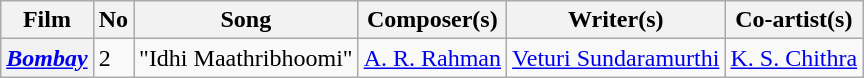<table class="wikitable">
<tr>
<th>Film</th>
<th>No</th>
<th>Song</th>
<th>Composer(s)</th>
<th>Writer(s)</th>
<th>Co-artist(s)</th>
</tr>
<tr>
<th><em><a href='#'>Bombay</a></em></th>
<td>2</td>
<td>"Idhi Maathribhoomi"</td>
<td><a href='#'>A. R. Rahman</a></td>
<td><a href='#'>Veturi Sundaramurthi</a></td>
<td><a href='#'>K. S. Chithra</a></td>
</tr>
</table>
